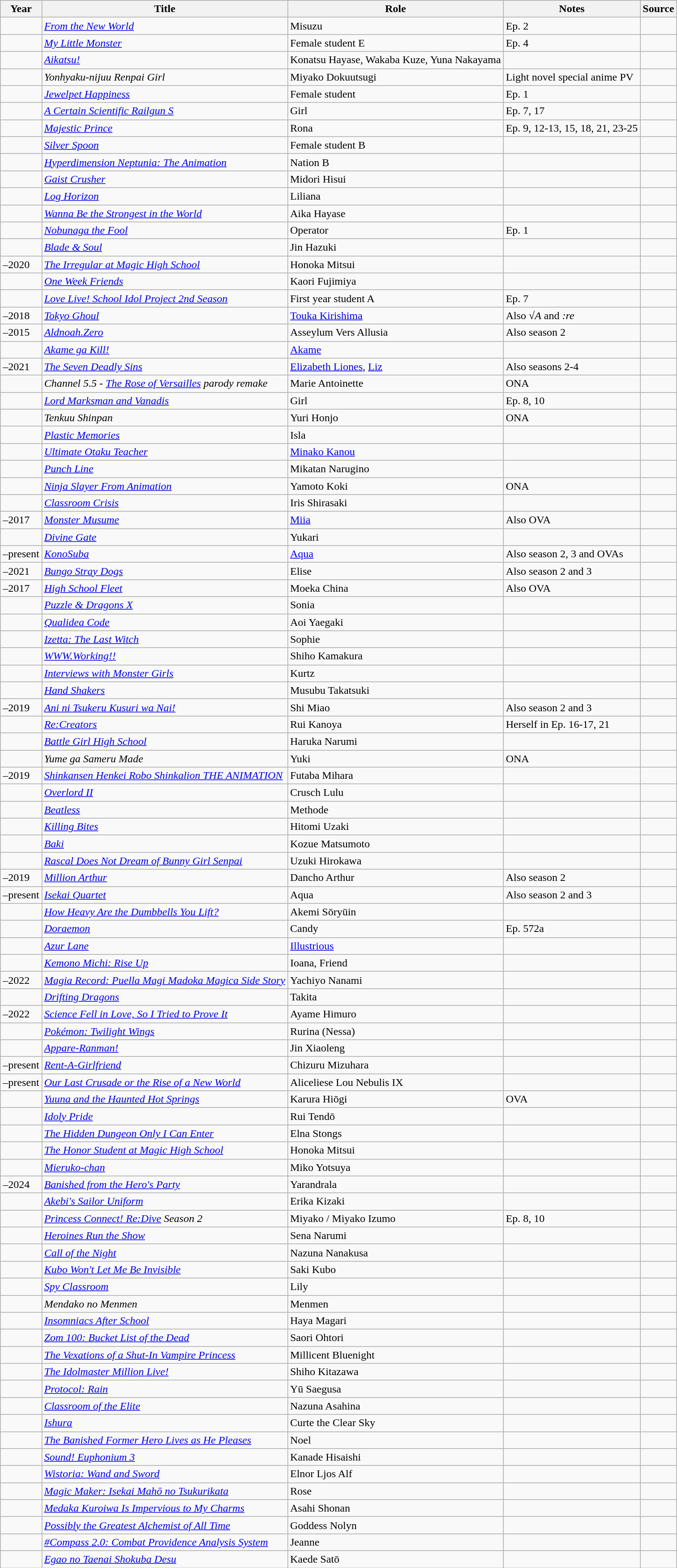<table class="wikitable sortable plainrowheaders">
<tr>
<th>Year</th>
<th>Title</th>
<th>Role</th>
<th class="unsortable">Notes</th>
<th class="unsortable">Source</th>
</tr>
<tr>
<td></td>
<td><em><a href='#'>From the New World</a></em></td>
<td>Misuzu</td>
<td>Ep. 2</td>
<td></td>
</tr>
<tr>
<td></td>
<td><em><a href='#'>My Little Monster</a></em></td>
<td>Female student E</td>
<td>Ep. 4</td>
<td></td>
</tr>
<tr>
<td></td>
<td><em><a href='#'>Aikatsu!</a></em></td>
<td>Konatsu Hayase, Wakaba Kuze, Yuna Nakayama</td>
<td></td>
<td></td>
</tr>
<tr>
<td></td>
<td><em>Yonhyaku-nijuu Renpai Girl</em></td>
<td>Miyako Dokuutsugi</td>
<td>Light novel special anime PV</td>
<td></td>
</tr>
<tr>
<td></td>
<td><em><a href='#'>Jewelpet Happiness</a></em></td>
<td>Female student</td>
<td>Ep. 1</td>
<td></td>
</tr>
<tr>
<td></td>
<td><em><a href='#'>A Certain Scientific Railgun S</a></em></td>
<td>Girl</td>
<td>Ep. 7, 17</td>
<td></td>
</tr>
<tr>
<td></td>
<td><em><a href='#'>Majestic Prince</a></em></td>
<td>Rona</td>
<td>Ep. 9, 12-13, 15, 18, 21, 23-25</td>
<td></td>
</tr>
<tr>
<td></td>
<td><em><a href='#'>Silver Spoon</a></em></td>
<td>Female student B</td>
<td></td>
<td></td>
</tr>
<tr>
<td></td>
<td><em><a href='#'>Hyperdimension Neptunia: The Animation</a></em></td>
<td>Nation B</td>
<td></td>
<td></td>
</tr>
<tr>
<td></td>
<td><em><a href='#'>Gaist Crusher</a></em></td>
<td>Midori Hisui</td>
<td></td>
<td></td>
</tr>
<tr>
<td></td>
<td><em><a href='#'>Log Horizon</a></em></td>
<td>Liliana</td>
<td></td>
<td></td>
</tr>
<tr>
<td></td>
<td><em><a href='#'>Wanna Be the Strongest in the World</a></em></td>
<td>Aika Hayase</td>
<td></td>
<td></td>
</tr>
<tr>
<td></td>
<td><em><a href='#'>Nobunaga the Fool</a></em></td>
<td>Operator</td>
<td>Ep. 1</td>
<td></td>
</tr>
<tr>
<td></td>
<td><em><a href='#'>Blade & Soul</a></em></td>
<td>Jin Hazuki</td>
<td></td>
<td></td>
</tr>
<tr>
<td>–2020</td>
<td><em><a href='#'>The Irregular at Magic High School</a></em></td>
<td>Honoka Mitsui</td>
<td></td>
<td></td>
</tr>
<tr>
<td></td>
<td><em><a href='#'>One Week Friends</a></em></td>
<td>Kaori Fujimiya</td>
<td></td>
<td></td>
</tr>
<tr>
<td></td>
<td><em><a href='#'>Love Live! School Idol Project 2nd Season</a></em></td>
<td>First year student A</td>
<td>Ep. 7</td>
<td></td>
</tr>
<tr>
<td>–2018</td>
<td><em><a href='#'>Tokyo Ghoul</a></em></td>
<td><a href='#'>Touka Kirishima</a></td>
<td>Also <em>√A</em> and <em>:re</em></td>
<td></td>
</tr>
<tr>
<td>–2015</td>
<td><em><a href='#'>Aldnoah.Zero</a></em></td>
<td>Asseylum Vers Allusia</td>
<td>Also season 2</td>
<td></td>
</tr>
<tr>
<td></td>
<td><em><a href='#'>Akame ga Kill!</a></em></td>
<td><a href='#'>Akame</a></td>
<td></td>
<td></td>
</tr>
<tr>
<td>–2021</td>
<td><em><a href='#'>The Seven Deadly Sins</a></em></td>
<td><a href='#'>Elizabeth Liones</a>, <a href='#'>Liz</a></td>
<td>Also seasons 2-4</td>
<td></td>
</tr>
<tr>
<td></td>
<td><em>Channel 5.5 - <a href='#'>The Rose of Versailles</a> parody remake</em></td>
<td>Marie Antoinette</td>
<td>ONA</td>
<td></td>
</tr>
<tr>
<td></td>
<td><em><a href='#'>Lord Marksman and Vanadis</a></em></td>
<td>Girl</td>
<td>Ep. 8, 10</td>
<td></td>
</tr>
<tr>
<td></td>
<td><em>Tenkuu Shinpan</em></td>
<td>Yuri Honjo</td>
<td>ONA</td>
<td></td>
</tr>
<tr>
<td></td>
<td><em><a href='#'>Plastic Memories</a></em></td>
<td>Isla</td>
<td></td>
<td></td>
</tr>
<tr>
<td></td>
<td><em><a href='#'>Ultimate Otaku Teacher</a></em></td>
<td><a href='#'>Minako Kanou</a></td>
<td></td>
<td></td>
</tr>
<tr>
<td></td>
<td><em><a href='#'>Punch Line</a></em></td>
<td>Mikatan Narugino</td>
<td></td>
<td></td>
</tr>
<tr>
<td></td>
<td><em><a href='#'>Ninja Slayer From Animation</a></em></td>
<td>Yamoto Koki</td>
<td>ONA</td>
<td></td>
</tr>
<tr>
<td></td>
<td><em><a href='#'>Classroom Crisis</a></em></td>
<td>Iris Shirasaki</td>
<td></td>
<td></td>
</tr>
<tr>
<td>–2017</td>
<td><em><a href='#'>Monster Musume</a></em></td>
<td><a href='#'>Miia</a></td>
<td>Also OVA</td>
<td></td>
</tr>
<tr>
<td></td>
<td><em><a href='#'>Divine Gate</a></em></td>
<td>Yukari</td>
<td></td>
<td></td>
</tr>
<tr>
<td>–present</td>
<td><em><a href='#'>KonoSuba</a></em></td>
<td><a href='#'>Aqua</a></td>
<td>Also season 2, 3 and OVAs</td>
<td></td>
</tr>
<tr>
<td>–2021</td>
<td><em><a href='#'>Bungo Stray Dogs</a></em></td>
<td>Elise</td>
<td>Also season 2 and 3</td>
<td></td>
</tr>
<tr>
<td>–2017</td>
<td><em><a href='#'>High School Fleet</a></em></td>
<td>Moeka China</td>
<td>Also OVA</td>
<td></td>
</tr>
<tr>
<td></td>
<td><em><a href='#'>Puzzle & Dragons X</a></em></td>
<td>Sonia</td>
<td></td>
<td></td>
</tr>
<tr>
<td></td>
<td><em><a href='#'>Qualidea Code</a></em></td>
<td>Aoi Yaegaki</td>
<td></td>
<td></td>
</tr>
<tr>
<td></td>
<td><em><a href='#'>Izetta: The Last Witch</a></em></td>
<td>Sophie</td>
<td></td>
<td></td>
</tr>
<tr>
<td></td>
<td><em><a href='#'>WWW.Working!!</a></em></td>
<td>Shiho Kamakura</td>
<td></td>
<td></td>
</tr>
<tr>
<td></td>
<td><em><a href='#'>Interviews with Monster Girls</a></em></td>
<td>Kurtz</td>
<td></td>
<td></td>
</tr>
<tr>
<td></td>
<td><em><a href='#'>Hand Shakers</a></em></td>
<td>Musubu Takatsuki</td>
<td></td>
<td></td>
</tr>
<tr>
<td>–2019</td>
<td><em><a href='#'>Ani ni Tsukeru Kusuri wa Nai!</a></em></td>
<td>Shi Miao</td>
<td>Also season 2 and 3</td>
<td></td>
</tr>
<tr>
<td></td>
<td><em><a href='#'>Re:Creators</a></em></td>
<td>Rui Kanoya</td>
<td>Herself in Ep. 16-17, 21</td>
<td></td>
</tr>
<tr>
<td></td>
<td><em><a href='#'>Battle Girl High School</a></em></td>
<td>Haruka Narumi</td>
<td></td>
<td></td>
</tr>
<tr>
<td></td>
<td><em>Yume ga Sameru Made</em></td>
<td>Yuki</td>
<td>ONA</td>
<td></td>
</tr>
<tr>
<td>–2019</td>
<td><em><a href='#'>Shinkansen Henkei Robo Shinkalion THE ANIMATION</a></em></td>
<td>Futaba Mihara</td>
<td></td>
<td></td>
</tr>
<tr>
<td></td>
<td><em><a href='#'>Overlord II</a></em></td>
<td>Crusch Lulu</td>
<td></td>
<td></td>
</tr>
<tr>
<td></td>
<td><em><a href='#'>Beatless</a></em></td>
<td>Methode</td>
<td></td>
<td></td>
</tr>
<tr>
<td></td>
<td><em><a href='#'>Killing Bites</a></em></td>
<td>Hitomi Uzaki</td>
<td></td>
<td></td>
</tr>
<tr>
<td></td>
<td><em><a href='#'>Baki</a></em></td>
<td>Kozue Matsumoto</td>
<td></td>
<td></td>
</tr>
<tr>
<td></td>
<td><em><a href='#'>Rascal Does Not Dream of Bunny Girl Senpai</a></em></td>
<td>Uzuki Hirokawa</td>
<td></td>
<td></td>
</tr>
<tr>
<td>–2019</td>
<td><em><a href='#'>Million Arthur</a></em></td>
<td>Dancho Arthur</td>
<td>Also season 2</td>
<td></td>
</tr>
<tr>
<td>–present</td>
<td><em><a href='#'>Isekai Quartet</a></em></td>
<td>Aqua</td>
<td>Also season 2 and 3</td>
<td></td>
</tr>
<tr>
<td></td>
<td><em><a href='#'>How Heavy Are the Dumbbells You Lift?</a></em></td>
<td>Akemi Sōryūin</td>
<td></td>
<td></td>
</tr>
<tr>
<td></td>
<td><em><a href='#'>Doraemon</a></em></td>
<td>Candy</td>
<td>Ep. 572a</td>
<td></td>
</tr>
<tr>
<td></td>
<td><em><a href='#'>Azur Lane</a></em></td>
<td><a href='#'>Illustrious</a></td>
<td></td>
<td></td>
</tr>
<tr>
<td></td>
<td><em><a href='#'>Kemono Michi: Rise Up</a></em></td>
<td>Ioana, Friend</td>
<td></td>
<td></td>
</tr>
<tr>
<td>–2022</td>
<td><em><a href='#'>Magia Record: Puella Magi Madoka Magica Side Story</a></em></td>
<td>Yachiyo Nanami</td>
<td></td>
<td></td>
</tr>
<tr>
<td></td>
<td><em><a href='#'>Drifting Dragons</a></em></td>
<td>Takita</td>
<td></td>
<td></td>
</tr>
<tr>
<td>–2022</td>
<td><em><a href='#'>Science Fell in Love, So I Tried to Prove It</a></em></td>
<td>Ayame Himuro</td>
<td></td>
<td></td>
</tr>
<tr>
<td></td>
<td><em><a href='#'>Pokémon: Twilight Wings</a></em></td>
<td>Rurina (Nessa)</td>
<td></td>
<td></td>
</tr>
<tr>
<td></td>
<td><em><a href='#'>Appare-Ranman!</a></em></td>
<td>Jin Xiaoleng</td>
<td></td>
<td></td>
</tr>
<tr>
<td>–present</td>
<td><em><a href='#'>Rent-A-Girlfriend</a></em></td>
<td>Chizuru Mizuhara</td>
<td></td>
<td></td>
</tr>
<tr>
<td>–present</td>
<td><em><a href='#'>Our Last Crusade or the Rise of a New World</a></em></td>
<td>Aliceliese Lou Nebulis IX</td>
<td></td>
<td></td>
</tr>
<tr>
<td></td>
<td><em><a href='#'>Yuuna and the Haunted Hot Springs</a></em></td>
<td>Karura Hiōgi</td>
<td>OVA</td>
<td></td>
</tr>
<tr>
<td></td>
<td><em><a href='#'>Idoly Pride</a></em></td>
<td>Rui Tendō</td>
<td></td>
<td></td>
</tr>
<tr>
<td></td>
<td><em><a href='#'>The Hidden Dungeon Only I Can Enter</a></em></td>
<td>Elna Stongs</td>
<td></td>
<td></td>
</tr>
<tr>
<td></td>
<td><em><a href='#'>The Honor Student at Magic High School</a></em></td>
<td>Honoka Mitsui</td>
<td></td>
<td></td>
</tr>
<tr>
<td></td>
<td><em><a href='#'>Mieruko-chan</a></em></td>
<td>Miko Yotsuya</td>
<td></td>
<td></td>
</tr>
<tr>
<td>–2024</td>
<td><em><a href='#'>Banished from the Hero's Party</a></em></td>
<td>Yarandrala</td>
<td></td>
<td></td>
</tr>
<tr>
<td></td>
<td><em><a href='#'>Akebi's Sailor Uniform</a></em></td>
<td>Erika Kizaki</td>
<td></td>
<td></td>
</tr>
<tr>
<td></td>
<td><em><a href='#'>Princess Connect! Re:Dive</a> Season 2</em></td>
<td>Miyako / Miyako Izumo</td>
<td>Ep. 8, 10</td>
<td></td>
</tr>
<tr>
<td></td>
<td><em><a href='#'>Heroines Run the Show</a></em></td>
<td>Sena Narumi</td>
<td></td>
<td></td>
</tr>
<tr>
<td></td>
<td><em><a href='#'>Call of the Night</a></em></td>
<td>Nazuna Nanakusa</td>
<td></td>
<td></td>
</tr>
<tr>
<td></td>
<td><em><a href='#'>Kubo Won't Let Me Be Invisible</a></em></td>
<td>Saki Kubo</td>
<td></td>
<td></td>
</tr>
<tr>
<td></td>
<td><em><a href='#'>Spy Classroom</a></em></td>
<td>Lily</td>
<td></td>
<td></td>
</tr>
<tr>
<td></td>
<td><em>Mendako no Menmen</em></td>
<td>Menmen</td>
<td></td>
<td></td>
</tr>
<tr>
<td></td>
<td><em><a href='#'>Insomniacs After School</a></em></td>
<td>Haya Magari</td>
<td></td>
<td></td>
</tr>
<tr>
<td></td>
<td><em><a href='#'>Zom 100: Bucket List of the Dead</a></em></td>
<td>Saori Ohtori</td>
<td></td>
<td></td>
</tr>
<tr>
<td></td>
<td><em><a href='#'>The Vexations of a Shut-In Vampire Princess</a></em></td>
<td>Millicent Bluenight</td>
<td></td>
<td></td>
</tr>
<tr>
<td></td>
<td><em><a href='#'>The Idolmaster Million Live!</a></em></td>
<td>Shiho Kitazawa</td>
<td></td>
<td></td>
</tr>
<tr>
<td></td>
<td><em><a href='#'>Protocol: Rain</a></em></td>
<td>Yū Saegusa</td>
<td></td>
<td></td>
</tr>
<tr>
<td></td>
<td><em><a href='#'>Classroom of the Elite</a></em></td>
<td>Nazuna Asahina</td>
<td></td>
<td></td>
</tr>
<tr>
<td></td>
<td><em><a href='#'>Ishura</a></em></td>
<td>Curte the Clear Sky</td>
<td></td>
<td></td>
</tr>
<tr>
<td></td>
<td><em><a href='#'>The Banished Former Hero Lives as He Pleases</a></em></td>
<td>Noel</td>
<td></td>
<td></td>
</tr>
<tr>
<td></td>
<td><em><a href='#'>Sound! Euphonium 3</a></em></td>
<td>Kanade Hisaishi</td>
<td></td>
<td></td>
</tr>
<tr>
<td></td>
<td><em><a href='#'>Wistoria: Wand and Sword</a></em></td>
<td>Elnor Ljos Alf</td>
<td></td>
<td></td>
</tr>
<tr>
<td></td>
<td><em><a href='#'>Magic Maker: Isekai Mahō no Tsukurikata</a></em></td>
<td>Rose</td>
<td></td>
<td></td>
</tr>
<tr>
<td></td>
<td><em><a href='#'>Medaka Kuroiwa Is Impervious to My Charms</a></em></td>
<td>Asahi Shonan</td>
<td></td>
<td></td>
</tr>
<tr>
<td></td>
<td><em><a href='#'>Possibly the Greatest Alchemist of All Time</a></em></td>
<td>Goddess Nolyn</td>
<td></td>
<td></td>
</tr>
<tr>
<td></td>
<td><em><a href='#'>#Compass 2.0: Combat Providence Analysis System</a></em></td>
<td>Jeanne</td>
<td></td>
<td></td>
</tr>
<tr>
<td></td>
<td><em><a href='#'>Egao no Taenai Shokuba Desu</a></em></td>
<td>Kaede Satō</td>
<td></td>
<td></td>
</tr>
</table>
